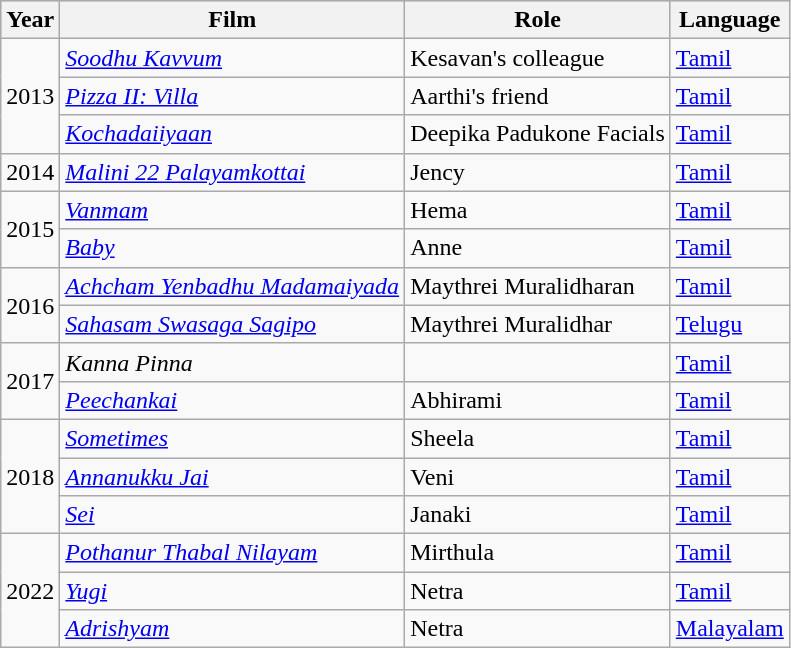<table class="wikitable sortable">
<tr style="background:#cccccf; text-align:center;">
<th>Year</th>
<th>Film</th>
<th>Role</th>
<th>Language</th>
</tr>
<tr>
<td rowspan="3">2013</td>
<td><em><a href='#'>Soodhu Kavvum</a></em></td>
<td>Kesavan's colleague</td>
<td><a href='#'>Tamil</a></td>
</tr>
<tr>
<td><em><a href='#'>Pizza II: Villa</a></em></td>
<td>Aarthi's friend</td>
<td><a href='#'>Tamil</a></td>
</tr>
<tr>
<td><em><a href='#'>Kochadaiiyaan</a></em></td>
<td>Deepika Padukone Facials</td>
<td><a href='#'>Tamil</a></td>
</tr>
<tr>
<td>2014</td>
<td><em><a href='#'>Malini 22 Palayamkottai</a></em></td>
<td>Jency</td>
<td><a href='#'>Tamil</a></td>
</tr>
<tr>
<td rowspan=2>2015</td>
<td><em><a href='#'>Vanmam</a></em></td>
<td>Hema</td>
<td><a href='#'>Tamil</a></td>
</tr>
<tr>
<td><em><a href='#'>Baby</a></em></td>
<td>Anne</td>
<td><a href='#'>Tamil</a></td>
</tr>
<tr>
<td rowspan="2">2016</td>
<td><em><a href='#'>Achcham Yenbadhu Madamaiyada</a></em></td>
<td>Maythrei Muralidharan</td>
<td><a href='#'>Tamil</a></td>
</tr>
<tr>
<td><em><a href='#'>Sahasam Swasaga Sagipo</a></em></td>
<td>Maythrei Muralidhar</td>
<td><a href='#'>Telugu</a></td>
</tr>
<tr>
<td rowspan="2">2017</td>
<td><em>Kanna Pinna</em></td>
<td></td>
<td><a href='#'>Tamil</a></td>
</tr>
<tr>
<td><em><a href='#'>Peechankai</a></em></td>
<td>Abhirami</td>
<td><a href='#'>Tamil</a></td>
</tr>
<tr>
<td rowspan="3">2018</td>
<td><em><a href='#'>Sometimes</a></em></td>
<td>Sheela</td>
<td><a href='#'>Tamil</a></td>
</tr>
<tr>
<td><em><a href='#'>Annanukku Jai</a></em></td>
<td>Veni</td>
<td><a href='#'>Tamil</a></td>
</tr>
<tr>
<td><em><a href='#'>Sei</a></em></td>
<td>Janaki</td>
<td><a href='#'>Tamil</a></td>
</tr>
<tr>
<td Rowspan=3>2022</td>
<td><em><a href='#'>Pothanur Thabal Nilayam</a></em></td>
<td>Mirthula</td>
<td><a href='#'>Tamil</a></td>
</tr>
<tr>
<td><em><a href='#'>Yugi</a></em></td>
<td>Netra</td>
<td><a href='#'>Tamil</a></td>
</tr>
<tr>
<td><em><a href='#'>Adrishyam</a></em></td>
<td>Netra</td>
<td><a href='#'>Malayalam</a></td>
</tr>
</table>
